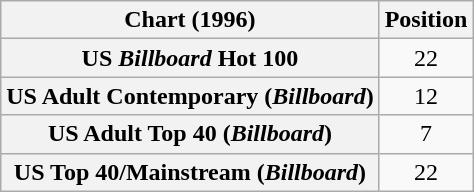<table class="wikitable sortable plainrowheaders" style="text-align:center">
<tr>
<th>Chart (1996)</th>
<th>Position</th>
</tr>
<tr>
<th scope="row">US <em>Billboard</em> Hot 100</th>
<td>22</td>
</tr>
<tr>
<th scope="row">US Adult Contemporary (<em>Billboard</em>)</th>
<td>12</td>
</tr>
<tr>
<th scope="row">US Adult Top 40 (<em>Billboard</em>)</th>
<td>7</td>
</tr>
<tr>
<th scope="row">US Top 40/Mainstream (<em>Billboard</em>)</th>
<td>22</td>
</tr>
</table>
